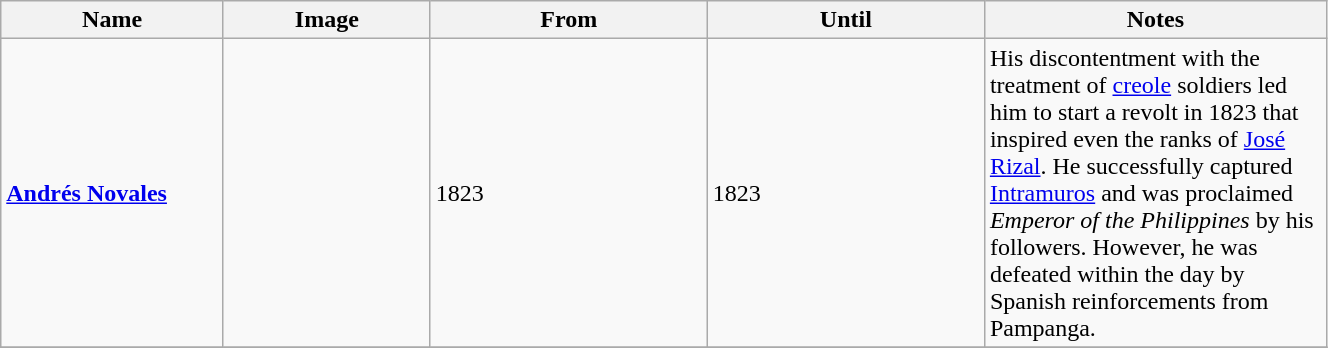<table class="wikitable" width="70%">
<tr>
<th width="5%,">Name</th>
<th width="5%">Image</th>
<th width="7%">From</th>
<th width="7%">Until</th>
<th width="7%">Notes</th>
</tr>
<tr>
<td><strong><a href='#'>Andrés Novales</a></strong></td>
<td></td>
<td>1823</td>
<td>1823</td>
<td>His discontentment with the treatment of <a href='#'>creole</a> soldiers led him to start a revolt in 1823 that inspired even the ranks of <a href='#'>José Rizal</a>. He successfully captured <a href='#'>Intramuros</a> and was proclaimed <em>Emperor of the Philippines</em> by his followers. However, he was defeated within the day by Spanish reinforcements from Pampanga.</td>
</tr>
<tr>
</tr>
</table>
